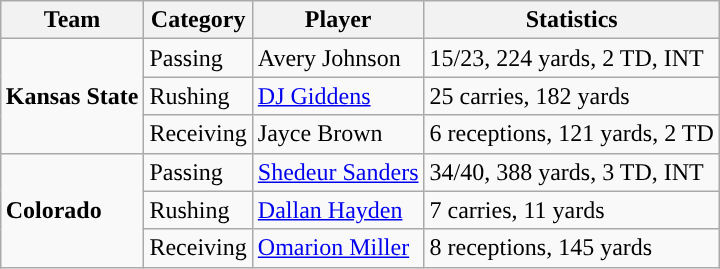<table class="wikitable" style="float: right;">
<tr>
<th>Team</th>
<th>Category</th>
<th>Player</th>
<th>Statistics</th>
</tr>
<tr>
<td rowspan=3><strong>Kansas State</strong></td>
<td>Passing</td>
<td>Avery Johnson</td>
<td>15/23, 224 yards, 2 TD, INT</td>
</tr>
<tr>
<td>Rushing</td>
<td><a href='#'>DJ Giddens</a></td>
<td>25 carries, 182 yards</td>
</tr>
<tr>
<td>Receiving</td>
<td>Jayce Brown</td>
<td>6 receptions, 121 yards, 2 TD</td>
</tr>
<tr>
<td rowspan=3><strong>Colorado</strong></td>
<td>Passing</td>
<td><a href='#'>Shedeur Sanders</a></td>
<td>34/40, 388 yards, 3 TD, INT</td>
</tr>
<tr>
<td>Rushing</td>
<td><a href='#'>Dallan Hayden</a></td>
<td>7 carries, 11 yards</td>
</tr>
<tr>
<td>Receiving</td>
<td><a href='#'>Omarion Miller</a></td>
<td>8 receptions, 145 yards</td>
</tr>
</table>
